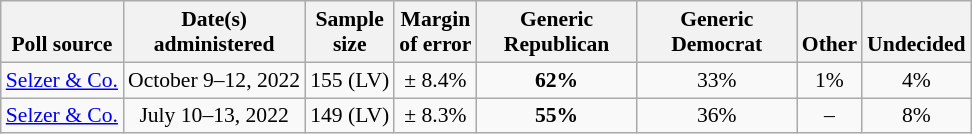<table class="wikitable" style="font-size:90%;text-align:center;">
<tr valign=bottom>
<th>Poll source</th>
<th>Date(s)<br>administered</th>
<th>Sample<br>size</th>
<th>Margin<br>of error</th>
<th style="width:100px;">Generic<br>Republican</th>
<th style="width:100px;">Generic<br>Democrat</th>
<th>Other</th>
<th>Undecided</th>
</tr>
<tr>
<td style="text-align:left;"><a href='#'>Selzer & Co.</a></td>
<td>October 9–12, 2022</td>
<td>155 (LV)</td>
<td>± 8.4%</td>
<td><strong>62%</strong></td>
<td>33%</td>
<td>1%</td>
<td>4%</td>
</tr>
<tr>
<td style="text-align:left;"><a href='#'>Selzer & Co.</a></td>
<td>July 10–13, 2022</td>
<td>149 (LV)</td>
<td>± 8.3%</td>
<td><strong>55%</strong></td>
<td>36%</td>
<td>–</td>
<td>8%</td>
</tr>
</table>
